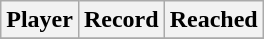<table class="wikitable sortable" style="text-align:center;">
<tr>
<th>Player</th>
<th>Record</th>
<th>Reached</th>
</tr>
<tr>
</tr>
</table>
